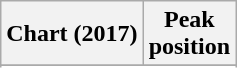<table class="wikitable sortable plainrowheaders" style="text-align:center">
<tr>
<th>Chart (2017)</th>
<th>Peak<br>position</th>
</tr>
<tr>
</tr>
<tr>
</tr>
</table>
